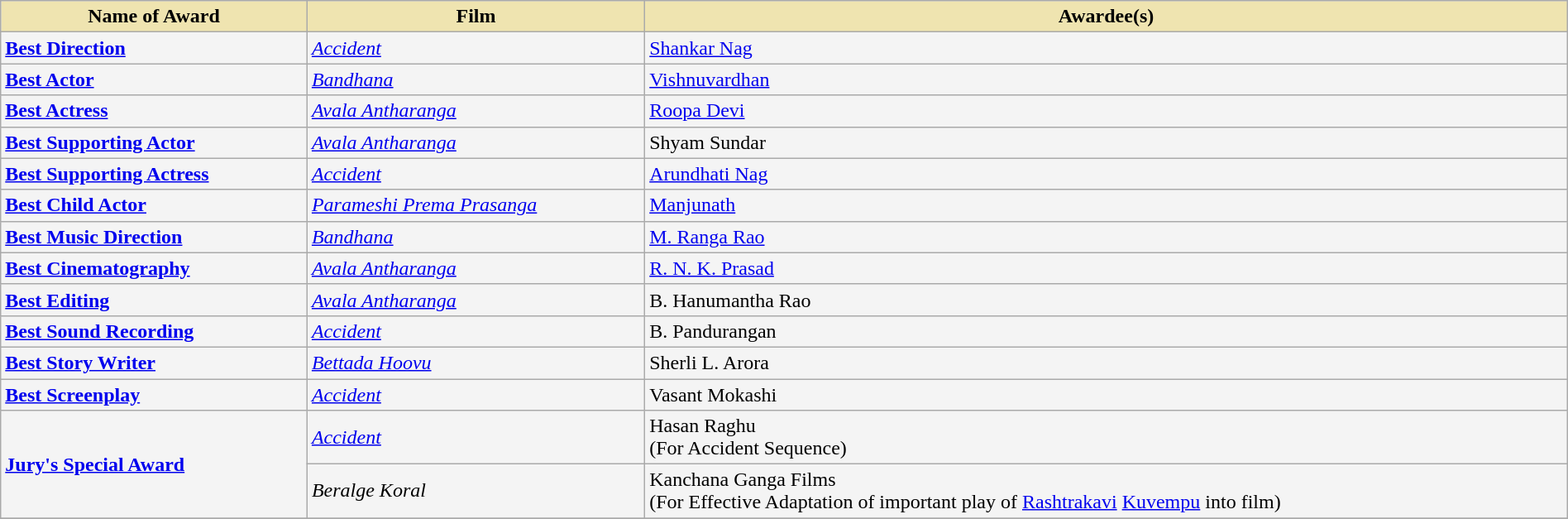<table class="wikitable" style="width:100%;">
<tr>
<th style="background-color:#EFE4B0;">Name of Award</th>
<th style="background-color:#EFE4B0;">Film</th>
<th style="background-color:#EFE4B0;">Awardee(s)</th>
</tr>
<tr style="background-color:#F4F4F4">
<td><strong><a href='#'>Best Direction</a></strong></td>
<td><em><a href='#'>Accident</a></em></td>
<td><a href='#'>Shankar Nag</a></td>
</tr>
<tr style="background-color:#F4F4F4">
<td><strong><a href='#'>Best Actor</a></strong></td>
<td><em><a href='#'>Bandhana</a></em></td>
<td><a href='#'>Vishnuvardhan</a></td>
</tr>
<tr style="background-color:#F4F4F4">
<td><strong><a href='#'>Best Actress</a></strong></td>
<td><em><a href='#'>Avala Antharanga</a></em></td>
<td><a href='#'>Roopa Devi</a></td>
</tr>
<tr style="background-color:#F4F4F4">
<td><strong><a href='#'>Best Supporting Actor</a></strong></td>
<td><em><a href='#'>Avala Antharanga</a></em></td>
<td>Shyam Sundar</td>
</tr>
<tr style="background-color:#F4F4F4">
<td><strong><a href='#'>Best Supporting Actress</a></strong></td>
<td><em><a href='#'>Accident</a></em></td>
<td><a href='#'>Arundhati Nag</a></td>
</tr>
<tr style="background-color:#F4F4F4">
<td><strong><a href='#'>Best Child Actor</a></strong></td>
<td><em><a href='#'>Parameshi Prema Prasanga</a></em></td>
<td><a href='#'>Manjunath</a></td>
</tr>
<tr style="background-color:#F4F4F4">
<td><strong><a href='#'>Best Music Direction</a></strong></td>
<td><em><a href='#'>Bandhana</a></em></td>
<td><a href='#'>M. Ranga Rao</a></td>
</tr>
<tr style="background-color:#F4F4F4">
<td><strong><a href='#'>Best Cinematography</a></strong></td>
<td><em><a href='#'>Avala Antharanga</a></em></td>
<td><a href='#'>R. N. K. Prasad</a></td>
</tr>
<tr style="background-color:#F4F4F4">
<td><strong><a href='#'>Best Editing</a></strong></td>
<td><em><a href='#'>Avala Antharanga</a></em></td>
<td>B. Hanumantha Rao</td>
</tr>
<tr style="background-color:#F4F4F4">
<td><strong><a href='#'>Best Sound Recording</a></strong></td>
<td><em><a href='#'>Accident</a></em></td>
<td>B. Pandurangan</td>
</tr>
<tr style="background-color:#F4F4F4">
<td><strong><a href='#'>Best Story Writer</a></strong></td>
<td><em><a href='#'>Bettada Hoovu</a></em></td>
<td>Sherli L. Arora</td>
</tr>
<tr style="background-color:#F4F4F4">
<td><strong><a href='#'>Best Screenplay</a></strong></td>
<td><em><a href='#'>Accident</a></em></td>
<td>Vasant Mokashi</td>
</tr>
<tr style="background-color:#F4F4F4">
<td rowspan="2"><strong><a href='#'>Jury's Special Award</a></strong></td>
<td><em><a href='#'>Accident</a></em></td>
<td>Hasan Raghu<br>(For Accident Sequence)</td>
</tr>
<tr style="background-color:#F4F4F4">
<td><em>Beralge Koral</em></td>
<td>Kanchana Ganga Films<br>(For Effective Adaptation of important play of <a href='#'>Rashtrakavi</a> <a href='#'>Kuvempu</a> into film)</td>
</tr>
<tr style="background-color:#F4F4F4">
</tr>
</table>
